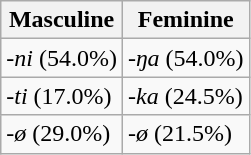<table class="wikitable">
<tr>
<th>Masculine</th>
<th>Feminine</th>
</tr>
<tr>
<td><em>-ni</em> (54.0%)</td>
<td><em>-ŋa</em> (54.0%)</td>
</tr>
<tr>
<td><em>-ti</em> (17.0%)</td>
<td><em>-ka</em> (24.5%)</td>
</tr>
<tr>
<td><em>-ø</em> (29.0%)</td>
<td><em>-ø</em> (21.5%)</td>
</tr>
</table>
